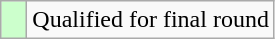<table class="wikitable">
<tr>
<td style="width:10px; background:#cfc"></td>
<td>Qualified for final round</td>
</tr>
</table>
